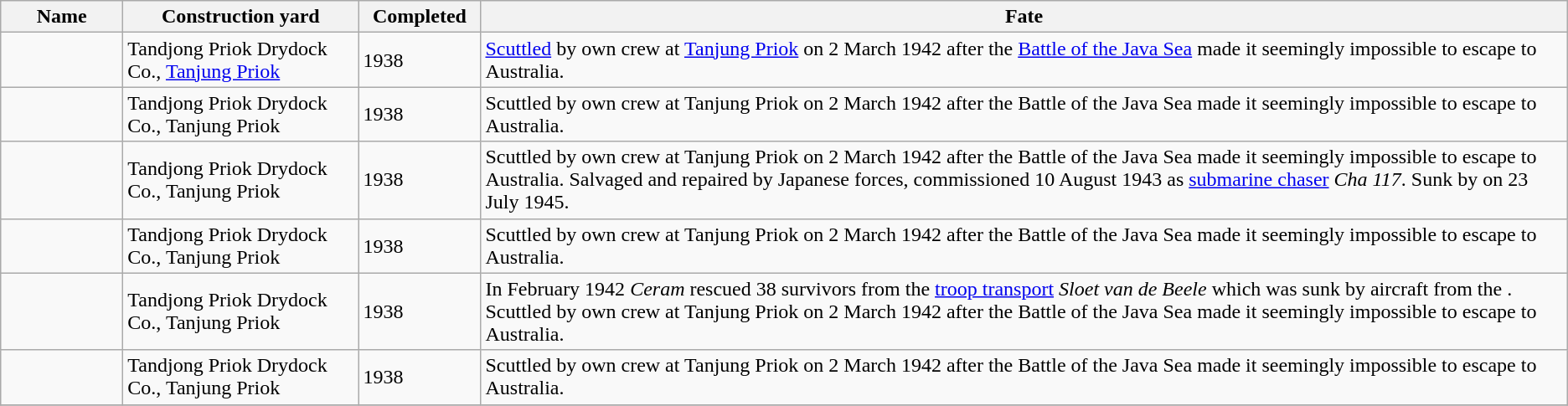<table class="wikitable">
<tr>
<th width="90">Name</th>
<th>Construction yard</th>
<th width="90">Completed</th>
<th>Fate</th>
</tr>
<tr>
<td></td>
<td>Tandjong Priok Drydock Co., <a href='#'>Tanjung Priok</a></td>
<td>1938</td>
<td><a href='#'>Scuttled</a> by own crew at <a href='#'>Tanjung Priok</a> on 2 March 1942 after the <a href='#'>Battle of the Java Sea</a> made it seemingly impossible to escape to Australia.</td>
</tr>
<tr>
<td></td>
<td>Tandjong Priok Drydock Co., Tanjung Priok</td>
<td>1938</td>
<td>Scuttled by own crew at Tanjung Priok on 2 March 1942 after the Battle of the Java Sea made it seemingly impossible to escape to Australia.</td>
</tr>
<tr>
<td></td>
<td>Tandjong Priok Drydock Co., Tanjung Priok</td>
<td>1938</td>
<td>Scuttled by own crew at Tanjung Priok on 2 March 1942 after the Battle of the Java Sea made it seemingly impossible to escape to Australia. Salvaged and repaired by Japanese forces, commissioned 10 August 1943 as <a href='#'>submarine chaser</a> <em>Cha 117</em>. Sunk by  on 23 July 1945.</td>
</tr>
<tr>
<td></td>
<td>Tandjong Priok Drydock Co., Tanjung Priok</td>
<td>1938</td>
<td>Scuttled by own crew at Tanjung Priok on 2 March 1942 after the Battle of the Java Sea made it seemingly impossible to escape to Australia.</td>
</tr>
<tr>
<td></td>
<td>Tandjong Priok Drydock Co., Tanjung Priok</td>
<td>1938</td>
<td>In February 1942 <em>Ceram</em> rescued 38 survivors from the <a href='#'>troop transport</a> <em>Sloet van de Beele</em> which was sunk by aircraft from the . Scuttled by own crew at Tanjung Priok on 2 March 1942 after the Battle of the Java Sea made it seemingly impossible to escape to Australia.</td>
</tr>
<tr>
<td></td>
<td>Tandjong Priok Drydock Co., Tanjung Priok</td>
<td>1938</td>
<td>Scuttled by own crew at Tanjung Priok on 2 March 1942 after the Battle of the Java Sea made it seemingly impossible to escape to Australia.</td>
</tr>
<tr>
</tr>
</table>
